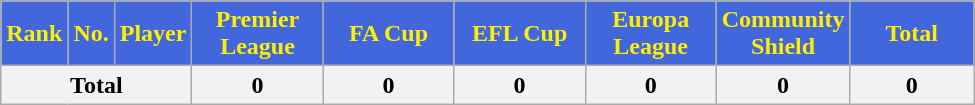<table class="wikitable sortable" style="text-align:center">
<tr>
<th style="background:#4267DC; color:#FFF000; width:35px">Rank</th>
<th style="background:#4267DC; color:#FFF000; width:10px">No.</th>
<th style="background:#4267DC; color:#FFF000">Player</th>
<th style="background:#4267DC; color:#FFF000; width:80px">Premier League</th>
<th style="background:#4267DC; color:#FFF000; width:80px">FA Cup</th>
<th style="background:#4267DC; color:#FFF000; width:80px">EFL Cup</th>
<th style="background:#4267DC; color:#FFF000; width:80px">Europa League</th>
<th style="background:#4267DC; color:#FFF000; width:80px">Community Shield</th>
<th style="background:#4267DC; color:#FFF000; width:75px">Total</th>
</tr>
<tr class="sortbottom">
<th colspan="3">Total</th>
<th>0</th>
<th>0</th>
<th>0</th>
<th>0</th>
<th>0</th>
<th>0</th>
</tr>
</table>
